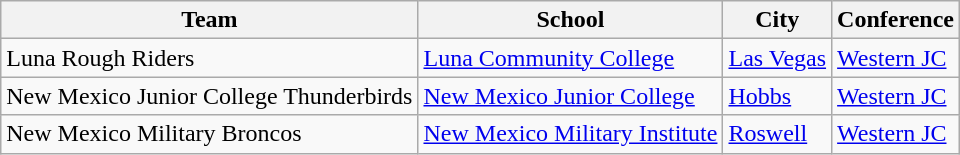<table class="sortable wikitable">
<tr>
<th>Team</th>
<th>School</th>
<th>City</th>
<th>Conference</th>
</tr>
<tr>
<td>Luna Rough Riders</td>
<td><a href='#'>Luna Community College</a></td>
<td><a href='#'>Las Vegas</a></td>
<td><a href='#'>Western JC</a></td>
</tr>
<tr>
<td>New Mexico Junior College Thunderbirds</td>
<td><a href='#'>New Mexico Junior College</a></td>
<td><a href='#'>Hobbs</a></td>
<td><a href='#'>Western JC</a></td>
</tr>
<tr>
<td>New Mexico Military Broncos</td>
<td><a href='#'>New Mexico Military Institute</a></td>
<td><a href='#'>Roswell</a></td>
<td><a href='#'>Western JC</a></td>
</tr>
</table>
